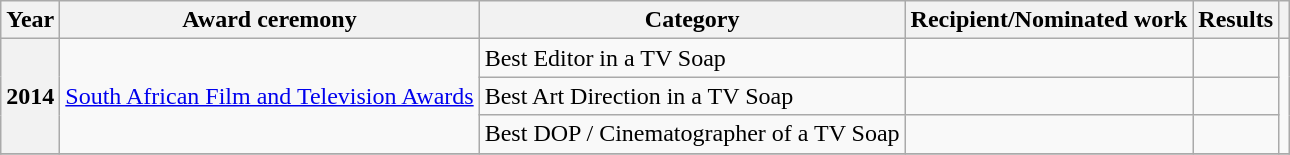<table class="wikitable plainrowheaders">
<tr>
<th>Year</th>
<th>Award ceremony</th>
<th>Category</th>
<th>Recipient/Nominated work</th>
<th>Results</th>
<th></th>
</tr>
<tr>
<th scope="row" rowspan="3">2014</th>
<td rowspan="3"><a href='#'>South African Film and Television Awards</a></td>
<td>Best Editor in a TV Soap</td>
<td></td>
<td></td>
<td rowspan="3"></td>
</tr>
<tr>
<td>Best Art Direction in a TV Soap</td>
<td></td>
<td></td>
</tr>
<tr>
<td>Best DOP / Cinematographer of a TV Soap</td>
<td></td>
<td></td>
</tr>
<tr>
</tr>
</table>
